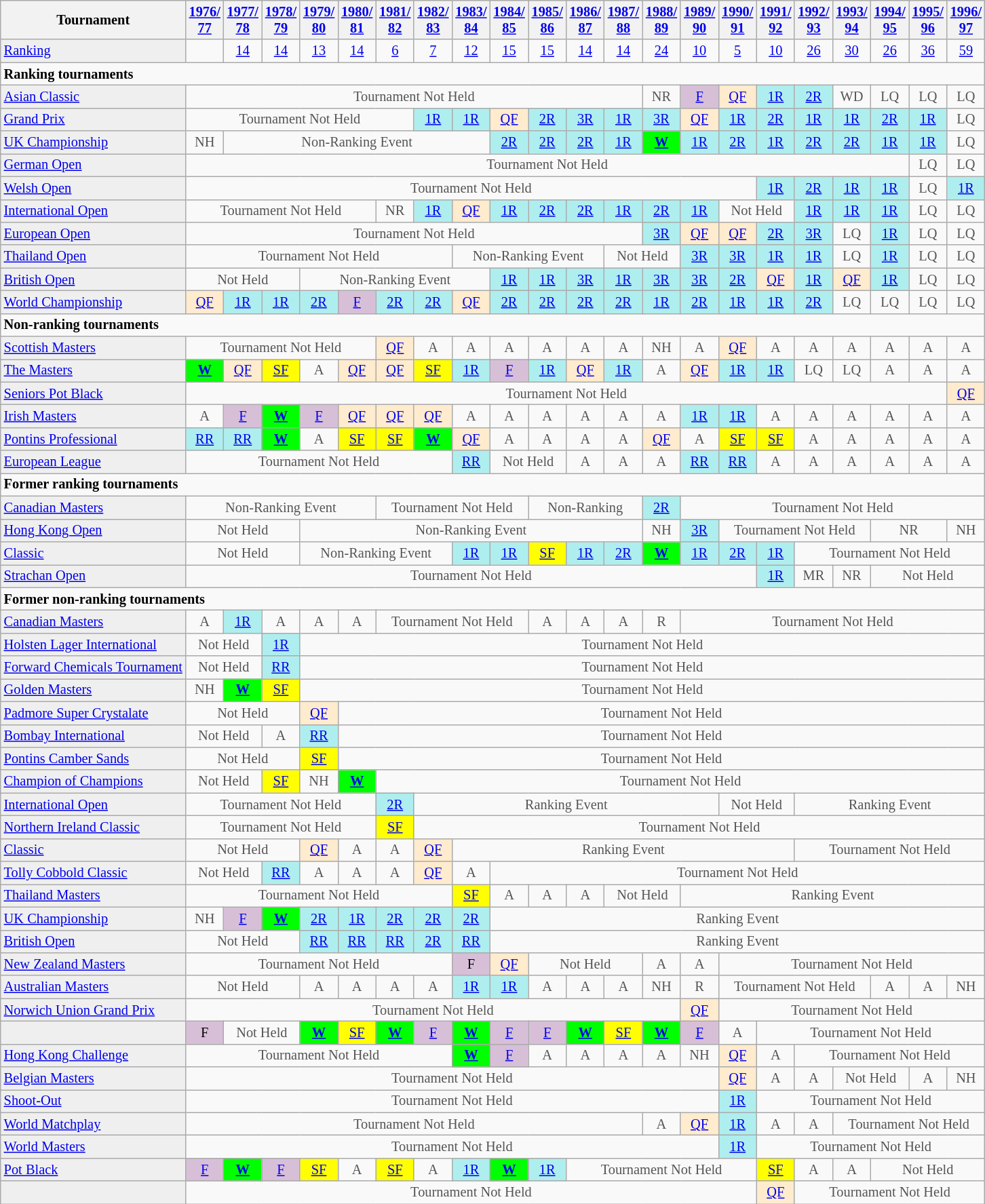<table class="wikitable"  style="font-size:85%;">
<tr>
<th>Tournament</th>
<th><a href='#'>1976/<br>77</a></th>
<th><a href='#'>1977/<br>78</a></th>
<th><a href='#'>1978/<br>79</a></th>
<th><a href='#'>1979/<br>80</a></th>
<th><a href='#'>1980/<br>81</a></th>
<th><a href='#'>1981/<br>82</a></th>
<th><a href='#'>1982/<br>83</a></th>
<th><a href='#'>1983/<br>84</a></th>
<th><a href='#'>1984/<br>85</a></th>
<th><a href='#'>1985/<br>86</a></th>
<th><a href='#'>1986/<br>87</a></th>
<th><a href='#'>1987/<br>88</a></th>
<th><a href='#'>1988/<br>89</a></th>
<th><a href='#'>1989/<br>90</a></th>
<th><a href='#'>1990/<br>91</a></th>
<th><a href='#'>1991/<br>92</a></th>
<th><a href='#'>1992/<br>93</a></th>
<th><a href='#'>1993/<br>94</a></th>
<th><a href='#'>1994/<br>95</a></th>
<th><a href='#'>1995/<br>96</a></th>
<th><a href='#'>1996/<br>97</a></th>
</tr>
<tr>
<td style="background:#EFEFEF;"><a href='#'>Ranking</a></td>
<td style="text-align:center;"></td>
<td style="text-align:center;"><a href='#'>14</a></td>
<td style="text-align:center;"><a href='#'>14</a></td>
<td style="text-align:center;"><a href='#'>13</a></td>
<td style="text-align:center;"><a href='#'>14</a></td>
<td style="text-align:center;"><a href='#'>6</a></td>
<td style="text-align:center;"><a href='#'>7</a></td>
<td style="text-align:center;"><a href='#'>12</a></td>
<td style="text-align:center;"><a href='#'>15</a></td>
<td style="text-align:center;"><a href='#'>15</a></td>
<td style="text-align:center;"><a href='#'>14</a></td>
<td style="text-align:center;"><a href='#'>14</a></td>
<td style="text-align:center;"><a href='#'>24</a></td>
<td style="text-align:center;"><a href='#'>10</a></td>
<td style="text-align:center;"><a href='#'>5</a></td>
<td style="text-align:center;"><a href='#'>10</a></td>
<td style="text-align:center;"><a href='#'>26</a></td>
<td style="text-align:center;"><a href='#'>30</a></td>
<td style="text-align:center;"><a href='#'>26</a></td>
<td style="text-align:center;"><a href='#'>36</a></td>
<td style="text-align:center;"><a href='#'>59</a></td>
</tr>
<tr>
<td colspan="50"><strong>Ranking tournaments</strong></td>
</tr>
<tr>
<td style="background:#EFEFEF;"><a href='#'>Asian Classic</a></td>
<td style="text-align:center; color:#555;" colspan="12">Tournament Not Held</td>
<td style="text-align:center; color:#555;">NR</td>
<td style="text-align:center; background:thistle;"><a href='#'>F</a></td>
<td style="text-align:center; background:#ffebcd;"><a href='#'>QF</a></td>
<td style="text-align:center; background:#afeeee;"><a href='#'>1R</a></td>
<td style="text-align:center; background:#afeeee;"><a href='#'>2R</a></td>
<td style="text-align:center; color:#555;">WD</td>
<td style="text-align:center; color:#555;">LQ</td>
<td style="text-align:center; color:#555;">LQ</td>
<td style="text-align:center; color:#555;">LQ</td>
</tr>
<tr>
<td style="background:#EFEFEF;"><a href='#'>Grand Prix</a></td>
<td style="text-align:center; color:#555;" colspan="6">Tournament Not Held</td>
<td style="text-align:center; background:#afeeee;"><a href='#'>1R</a></td>
<td style="text-align:center; background:#afeeee;"><a href='#'>1R</a></td>
<td style="text-align:center; background:#ffebcd;"><a href='#'>QF</a></td>
<td style="text-align:center; background:#afeeee;"><a href='#'>2R</a></td>
<td style="text-align:center; background:#afeeee;"><a href='#'>3R</a></td>
<td style="text-align:center; background:#afeeee;"><a href='#'>1R</a></td>
<td style="text-align:center; background:#afeeee;"><a href='#'>3R</a></td>
<td style="text-align:center; background:#ffebcd;"><a href='#'>QF</a></td>
<td style="text-align:center; background:#afeeee;"><a href='#'>1R</a></td>
<td style="text-align:center; background:#afeeee;"><a href='#'>2R</a></td>
<td style="text-align:center; background:#afeeee;"><a href='#'>1R</a></td>
<td style="text-align:center; background:#afeeee;"><a href='#'>1R</a></td>
<td style="text-align:center; background:#afeeee;"><a href='#'>2R</a></td>
<td style="text-align:center; background:#afeeee;"><a href='#'>1R</a></td>
<td style="text-align:center; color:#555;">LQ</td>
</tr>
<tr>
<td style="background:#EFEFEF;"><a href='#'>UK Championship</a></td>
<td style="text-align:center; color:#555;">NH</td>
<td style="text-align:center; color:#555;" colspan="7">Non-Ranking Event</td>
<td style="text-align:center; background:#afeeee;"><a href='#'>2R</a></td>
<td style="text-align:center; background:#afeeee;"><a href='#'>2R</a></td>
<td style="text-align:center; background:#afeeee;"><a href='#'>2R</a></td>
<td style="text-align:center; background:#afeeee;"><a href='#'>1R</a></td>
<td style="text-align:center; background:#0f0;"><a href='#'><strong>W</strong></a></td>
<td style="text-align:center; background:#afeeee;"><a href='#'>1R</a></td>
<td style="text-align:center; background:#afeeee;"><a href='#'>2R</a></td>
<td style="text-align:center; background:#afeeee;"><a href='#'>1R</a></td>
<td style="text-align:center; background:#afeeee;"><a href='#'>2R</a></td>
<td style="text-align:center; background:#afeeee;"><a href='#'>2R</a></td>
<td style="text-align:center; background:#afeeee;"><a href='#'>1R</a></td>
<td style="text-align:center; background:#afeeee;"><a href='#'>1R</a></td>
<td style="text-align:center; color:#555;">LQ</td>
</tr>
<tr>
<td style="background:#EFEFEF;"><a href='#'>German Open</a></td>
<td style="text-align:center; color:#555;" colspan="19">Tournament Not Held</td>
<td style="text-align:center; color:#555;">LQ</td>
<td style="text-align:center; color:#555;">LQ</td>
</tr>
<tr>
<td style="background:#EFEFEF;"><a href='#'>Welsh Open</a></td>
<td style="text-align:center; color:#555;" colspan="15">Tournament Not Held</td>
<td style="text-align:center; background:#afeeee;"><a href='#'>1R</a></td>
<td style="text-align:center; background:#afeeee;"><a href='#'>2R</a></td>
<td style="text-align:center; background:#afeeee;"><a href='#'>1R</a></td>
<td style="text-align:center; background:#afeeee;"><a href='#'>1R</a></td>
<td style="text-align:center; color:#555;">LQ</td>
<td style="text-align:center; background:#afeeee;"><a href='#'>1R</a></td>
</tr>
<tr>
<td style="background:#EFEFEF;"><a href='#'>International Open</a></td>
<td style="text-align:center; color:#555;" colspan="5">Tournament Not Held</td>
<td style="text-align:center; color:#555;">NR</td>
<td style="text-align:center; background:#afeeee;"><a href='#'>1R</a></td>
<td style="text-align:center; background:#ffebcd;"><a href='#'>QF</a></td>
<td style="text-align:center; background:#afeeee;"><a href='#'>1R</a></td>
<td style="text-align:center; background:#afeeee;"><a href='#'>2R</a></td>
<td style="text-align:center; background:#afeeee;"><a href='#'>2R</a></td>
<td style="text-align:center; background:#afeeee;"><a href='#'>1R</a></td>
<td style="text-align:center; background:#afeeee;"><a href='#'>2R</a></td>
<td style="text-align:center; background:#afeeee;"><a href='#'>1R</a></td>
<td style="text-align:center; color:#555;" colspan="2">Not Held</td>
<td style="text-align:center; background:#afeeee;"><a href='#'>1R</a></td>
<td style="text-align:center; background:#afeeee;"><a href='#'>1R</a></td>
<td style="text-align:center; background:#afeeee;"><a href='#'>1R</a></td>
<td style="text-align:center; color:#555;">LQ</td>
<td style="text-align:center; color:#555;">LQ</td>
</tr>
<tr>
<td style="background:#EFEFEF;"><a href='#'>European Open</a></td>
<td style="text-align:center; color:#555;" colspan="12">Tournament Not Held</td>
<td style="text-align:center; background:#afeeee;"><a href='#'>3R</a></td>
<td style="text-align:center; background:#ffebcd;"><a href='#'>QF</a></td>
<td style="text-align:center; background:#ffebcd;"><a href='#'>QF</a></td>
<td style="text-align:center; background:#afeeee;"><a href='#'>2R</a></td>
<td style="text-align:center; background:#afeeee;"><a href='#'>3R</a></td>
<td style="text-align:center; color:#555;">LQ</td>
<td style="text-align:center; background:#afeeee;"><a href='#'>1R</a></td>
<td style="text-align:center; color:#555;">LQ</td>
<td style="text-align:center; color:#555;">LQ</td>
</tr>
<tr>
<td style="background:#EFEFEF;"><a href='#'>Thailand Open</a></td>
<td style="text-align:center; color:#555;" colspan="7">Tournament Not Held</td>
<td style="text-align:center; color:#555;" colspan="4">Non-Ranking Event</td>
<td style="text-align:center; color:#555;" colspan="2">Not Held</td>
<td style="text-align:center; background:#afeeee;"><a href='#'>3R</a></td>
<td style="text-align:center; background:#afeeee;"><a href='#'>3R</a></td>
<td style="text-align:center; background:#afeeee;"><a href='#'>1R</a></td>
<td style="text-align:center; background:#afeeee;"><a href='#'>1R</a></td>
<td style="text-align:center; color:#555;">LQ</td>
<td style="text-align:center; background:#afeeee;"><a href='#'>1R</a></td>
<td style="text-align:center; color:#555;">LQ</td>
<td style="text-align:center; color:#555;">LQ</td>
</tr>
<tr>
<td style="background:#EFEFEF;"><a href='#'>British Open</a></td>
<td style="text-align:center; color:#555;" colspan="3">Not Held</td>
<td style="text-align:center; color:#555;" colspan="5">Non-Ranking Event</td>
<td style="text-align:center; background:#afeeee;"><a href='#'>1R</a></td>
<td style="text-align:center; background:#afeeee;"><a href='#'>1R</a></td>
<td style="text-align:center; background:#afeeee;"><a href='#'>3R</a></td>
<td style="text-align:center; background:#afeeee;"><a href='#'>1R</a></td>
<td style="text-align:center; background:#afeeee;"><a href='#'>3R</a></td>
<td style="text-align:center; background:#afeeee;"><a href='#'>3R</a></td>
<td style="text-align:center; background:#afeeee;"><a href='#'>2R</a></td>
<td style="text-align:center; background:#ffebcd;"><a href='#'>QF</a></td>
<td style="text-align:center; background:#afeeee;"><a href='#'>1R</a></td>
<td style="text-align:center; background:#ffebcd;"><a href='#'>QF</a></td>
<td style="text-align:center; background:#afeeee;"><a href='#'>1R</a></td>
<td style="text-align:center; color:#555;">LQ</td>
<td style="text-align:center; color:#555;">LQ</td>
</tr>
<tr>
<td style="background:#EFEFEF;"><a href='#'>World Championship</a></td>
<td style="text-align:center; background:#ffebcd;"><a href='#'>QF</a></td>
<td style="text-align:center; background:#afeeee;"><a href='#'>1R</a></td>
<td style="text-align:center; background:#afeeee;"><a href='#'>1R</a></td>
<td style="text-align:center; background:#afeeee;"><a href='#'>2R</a></td>
<td style="text-align:center; background:thistle;"><a href='#'>F</a></td>
<td style="text-align:center; background:#afeeee;"><a href='#'>2R</a></td>
<td style="text-align:center; background:#afeeee;"><a href='#'>2R</a></td>
<td style="text-align:center; background:#ffebcd;"><a href='#'>QF</a></td>
<td style="text-align:center; background:#afeeee;"><a href='#'>2R</a></td>
<td style="text-align:center; background:#afeeee;"><a href='#'>2R</a></td>
<td style="text-align:center; background:#afeeee;"><a href='#'>2R</a></td>
<td style="text-align:center; background:#afeeee;"><a href='#'>2R</a></td>
<td style="text-align:center; background:#afeeee;"><a href='#'>1R</a></td>
<td style="text-align:center; background:#afeeee;"><a href='#'>2R</a></td>
<td style="text-align:center; background:#afeeee;"><a href='#'>1R</a></td>
<td style="text-align:center; background:#afeeee;"><a href='#'>1R</a></td>
<td style="text-align:center; background:#afeeee;"><a href='#'>2R</a></td>
<td style="text-align:center; color:#555;">LQ</td>
<td style="text-align:center; color:#555;">LQ</td>
<td style="text-align:center; color:#555;">LQ</td>
<td style="text-align:center; color:#555;">LQ</td>
</tr>
<tr>
<td colspan="50"><strong>Non-ranking tournaments</strong></td>
</tr>
<tr>
<td style="background:#EFEFEF;"><a href='#'>Scottish Masters</a></td>
<td style="text-align:center; color:#555;" colspan="5">Tournament Not Held</td>
<td style="text-align:center; background:#ffebcd;"><a href='#'>QF</a></td>
<td style="text-align:center; color:#555;">A</td>
<td style="text-align:center; color:#555;">A</td>
<td style="text-align:center; color:#555;">A</td>
<td style="text-align:center; color:#555;">A</td>
<td style="text-align:center; color:#555;">A</td>
<td style="text-align:center; color:#555;">A</td>
<td style="text-align:center; color:#555;">NH</td>
<td style="text-align:center; color:#555;">A</td>
<td style="text-align:center; background:#ffebcd;"><a href='#'>QF</a></td>
<td style="text-align:center; color:#555;">A</td>
<td style="text-align:center; color:#555;">A</td>
<td style="text-align:center; color:#555;">A</td>
<td style="text-align:center; color:#555;">A</td>
<td style="text-align:center; color:#555;">A</td>
<td style="text-align:center; color:#555;">A</td>
</tr>
<tr>
<td style="background:#EFEFEF;"><a href='#'>The Masters</a></td>
<td style="text-align:center; background:#0f0;"><a href='#'><strong>W</strong></a></td>
<td style="text-align:center; background:#ffebcd;"><a href='#'>QF</a></td>
<td style="text-align:center; background:yellow;"><a href='#'>SF</a></td>
<td style="text-align:center; color:#555;">A</td>
<td style="text-align:center; background:#ffebcd;"><a href='#'>QF</a></td>
<td style="text-align:center; background:#ffebcd;"><a href='#'>QF</a></td>
<td style="text-align:center; background:yellow;"><a href='#'>SF</a></td>
<td style="text-align:center; background:#afeeee;"><a href='#'>1R</a></td>
<td style="text-align:center; background:thistle;"><a href='#'>F</a></td>
<td style="text-align:center; background:#afeeee;"><a href='#'>1R</a></td>
<td style="text-align:center; background:#ffebcd;"><a href='#'>QF</a></td>
<td style="text-align:center; background:#afeeee;"><a href='#'>1R</a></td>
<td style="text-align:center; color:#555;">A</td>
<td style="text-align:center; background:#ffebcd;"><a href='#'>QF</a></td>
<td style="text-align:center; background:#afeeee;"><a href='#'>1R</a></td>
<td style="text-align:center; background:#afeeee;"><a href='#'>1R</a></td>
<td style="text-align:center; color:#555;">LQ</td>
<td style="text-align:center; color:#555;">LQ</td>
<td style="text-align:center; color:#555;">A</td>
<td style="text-align:center; color:#555;">A</td>
<td style="text-align:center; color:#555;">A</td>
</tr>
<tr>
<td style="background:#EFEFEF;"><a href='#'>Seniors Pot Black</a></td>
<td colspan="20" style="text-align:center; color:#555;">Tournament Not Held</td>
<td style="text-align:center; background:#ffebcd;"><a href='#'>QF</a></td>
</tr>
<tr>
<td style="background:#EFEFEF;"><a href='#'>Irish Masters</a></td>
<td style="text-align:center; color:#555;">A</td>
<td style="text-align:center; background:thistle;"><a href='#'>F</a></td>
<td style="text-align:center; background:#0f0;"><a href='#'><strong>W</strong></a></td>
<td style="text-align:center; background:thistle;"><a href='#'>F</a></td>
<td style="text-align:center; background:#ffebcd;"><a href='#'>QF</a></td>
<td style="text-align:center; background:#ffebcd;"><a href='#'>QF</a></td>
<td style="text-align:center; background:#ffebcd;"><a href='#'>QF</a></td>
<td style="text-align:center; color:#555;">A</td>
<td style="text-align:center; color:#555;">A</td>
<td style="text-align:center; color:#555;">A</td>
<td style="text-align:center; color:#555;">A</td>
<td style="text-align:center; color:#555;">A</td>
<td style="text-align:center; color:#555;">A</td>
<td style="text-align:center; background:#afeeee;"><a href='#'>1R</a></td>
<td style="text-align:center; background:#afeeee;"><a href='#'>1R</a></td>
<td style="text-align:center; color:#555;">A</td>
<td style="text-align:center; color:#555;">A</td>
<td style="text-align:center; color:#555;">A</td>
<td style="text-align:center; color:#555;">A</td>
<td style="text-align:center; color:#555;">A</td>
<td style="text-align:center; color:#555;">A</td>
</tr>
<tr>
<td style="background:#EFEFEF;"><a href='#'>Pontins Professional</a></td>
<td style="text-align:center; background:#afeeee;"><a href='#'>RR</a></td>
<td style="text-align:center; background:#afeeee;"><a href='#'>RR</a></td>
<td style="text-align:center; background:#0f0;"><a href='#'><strong>W</strong></a></td>
<td style="text-align:center; color:#555;">A</td>
<td style="text-align:center; background:yellow;"><a href='#'>SF</a></td>
<td style="text-align:center; background:yellow;"><a href='#'>SF</a></td>
<td style="text-align:center; background:#0f0;"><a href='#'><strong>W</strong></a></td>
<td style="text-align:center; background:#ffebcd;"><a href='#'>QF</a></td>
<td style="text-align:center; color:#555;">A</td>
<td style="text-align:center; color:#555;">A</td>
<td style="text-align:center; color:#555;">A</td>
<td style="text-align:center; color:#555;">A</td>
<td style="text-align:center; background:#ffebcd;"><a href='#'>QF</a></td>
<td style="text-align:center; color:#555;">A</td>
<td style="text-align:center; background:yellow;"><a href='#'>SF</a></td>
<td style="text-align:center; background:yellow;"><a href='#'>SF</a></td>
<td style="text-align:center; color:#555;">A</td>
<td style="text-align:center; color:#555;">A</td>
<td style="text-align:center; color:#555;">A</td>
<td style="text-align:center; color:#555;">A</td>
<td style="text-align:center; color:#555;">A</td>
</tr>
<tr>
<td style="background:#EFEFEF;"><a href='#'>European League</a></td>
<td colspan="7" style="text-align:center; color:#555;">Tournament Not Held</td>
<td style="text-align:center; background:#afeeee;"><a href='#'>RR</a></td>
<td colspan="2" style="text-align:center; color:#555;">Not Held</td>
<td style="text-align:center; color:#555;">A</td>
<td style="text-align:center; color:#555;">A</td>
<td style="text-align:center; color:#555;">A</td>
<td style="text-align:center; background:#afeeee;"><a href='#'>RR</a></td>
<td style="text-align:center; background:#afeeee;"><a href='#'>RR</a></td>
<td style="text-align:center; color:#555;">A</td>
<td style="text-align:center; color:#555;">A</td>
<td style="text-align:center; color:#555;">A</td>
<td style="text-align:center; color:#555;">A</td>
<td style="text-align:center; color:#555;">A</td>
<td style="text-align:center; color:#555;">A</td>
</tr>
<tr>
<td colspan="50"><strong>Former ranking tournaments</strong></td>
</tr>
<tr>
<td style="background:#EFEFEF;"><a href='#'>Canadian Masters</a></td>
<td style="text-align:center; color:#555;" colspan="5">Non-Ranking Event</td>
<td style="text-align:center; color:#555;" colspan="4">Tournament Not Held</td>
<td style="text-align:center; color:#555;" colspan="3">Non-Ranking</td>
<td style="text-align:center; background:#afeeee;"><a href='#'>2R</a></td>
<td style="text-align:center; color:#555;" colspan="8">Tournament Not Held</td>
</tr>
<tr>
<td style="background:#EFEFEF;"><a href='#'>Hong Kong Open</a></td>
<td style="text-align:center; color:#555;" colspan="3">Not Held</td>
<td style="text-align:center; color:#555;" colspan="9">Non-Ranking Event</td>
<td style="text-align:center; color:#555;">NH</td>
<td style="text-align:center; background:#afeeee;"><a href='#'>3R</a></td>
<td style="text-align:center; color:#555;" colspan="4">Tournament Not Held</td>
<td style="text-align:center; color:#555;" colspan="2">NR</td>
<td style="text-align:center; color:#555;">NH</td>
</tr>
<tr>
<td style="background:#EFEFEF;"><a href='#'>Classic</a></td>
<td style="text-align:center; color:#555;" colspan="3">Not Held</td>
<td style="text-align:center; color:#555;" colspan="4">Non-Ranking Event</td>
<td style="text-align:center; background:#afeeee;"><a href='#'>1R</a></td>
<td style="text-align:center; background:#afeeee;"><a href='#'>1R</a></td>
<td style="text-align:center; background:yellow;"><a href='#'>SF</a></td>
<td style="text-align:center; background:#afeeee;"><a href='#'>1R</a></td>
<td style="text-align:center; background:#afeeee;"><a href='#'>2R</a></td>
<td style="text-align:center; background:#0f0;"><a href='#'><strong>W</strong></a></td>
<td style="text-align:center; background:#afeeee;"><a href='#'>1R</a></td>
<td style="text-align:center; background:#afeeee;"><a href='#'>2R</a></td>
<td style="text-align:center; background:#afeeee;"><a href='#'>1R</a></td>
<td style="text-align:center; color:#555;" colspan="5">Tournament Not Held</td>
</tr>
<tr>
<td style="background:#EFEFEF;"><a href='#'>Strachan Open</a></td>
<td style="text-align:center; color:#555;" colspan="15">Tournament Not Held</td>
<td style="text-align:center; background:#afeeee;"><a href='#'>1R</a></td>
<td style="text-align:center; color:#555;">MR</td>
<td style="text-align:center; color:#555;">NR</td>
<td style="text-align:center; color:#555;" colspan="3">Not Held</td>
</tr>
<tr>
<td colspan="50"><strong>Former non-ranking tournaments</strong></td>
</tr>
<tr>
<td style="background:#EFEFEF;"><a href='#'>Canadian Masters</a></td>
<td style="text-align:center; color:#555;">A</td>
<td style="text-align:center; background:#afeeee;"><a href='#'>1R</a></td>
<td style="text-align:center; color:#555;">A</td>
<td style="text-align:center; color:#555;">A</td>
<td style="text-align:center; color:#555;">A</td>
<td style="text-align:center; color:#555;" colspan="4">Tournament Not Held</td>
<td style="text-align:center; color:#555;">A</td>
<td style="text-align:center; color:#555;">A</td>
<td style="text-align:center; color:#555;">A</td>
<td style="text-align:center; color:#555;">R</td>
<td style="text-align:center; color:#555;" colspan="8">Tournament Not Held</td>
</tr>
<tr>
<td style="background:#EFEFEF;"><a href='#'>Holsten Lager International</a></td>
<td style="text-align:center; color:#555;" colspan="2">Not Held</td>
<td style="text-align:center; background:#afeeee;"><a href='#'>1R</a></td>
<td style="text-align:center; color:#555;" colspan="30">Tournament Not Held</td>
</tr>
<tr>
<td style="background:#EFEFEF;"><a href='#'>Forward Chemicals Tournament</a></td>
<td style="text-align:center; color:#555;" colspan="2">Not Held</td>
<td style="text-align:center; background:#afeeee;"><a href='#'>RR</a></td>
<td style="text-align:center; color:#555;" colspan="30">Tournament Not Held</td>
</tr>
<tr>
<td style="background:#EFEFEF;"><a href='#'>Golden Masters</a></td>
<td style="text-align:center; color:#555;">NH</td>
<td style="text-align:center; background:#0f0;"><a href='#'><strong>W</strong></a></td>
<td style="text-align:center; background:yellow;"><a href='#'>SF</a></td>
<td style="text-align:center; color:#555;" colspan="30">Tournament Not Held</td>
</tr>
<tr>
<td style="background:#EFEFEF;"><a href='#'>Padmore Super Crystalate</a></td>
<td style="text-align:center; color:#555;" colspan="3">Not Held</td>
<td style="text-align:center; background:#ffebcd;"><a href='#'>QF</a></td>
<td style="text-align:center; color:#555;" colspan="30">Tournament Not Held</td>
</tr>
<tr>
<td style="background:#EFEFEF;"><a href='#'>Bombay International</a></td>
<td style="text-align:center; color:#555;" colspan="2">Not Held</td>
<td style="text-align:center; color:#555;">A</td>
<td style="text-align:center; background:#afeeee;"><a href='#'>RR</a></td>
<td style="text-align:center; color:#555;" colspan="30">Tournament Not Held</td>
</tr>
<tr>
<td style="background:#EFEFEF;"><a href='#'>Pontins Camber Sands</a></td>
<td style="text-align:center; color:#555;" colspan="3">Not Held</td>
<td style="text-align:center; background:yellow;"><a href='#'>SF</a></td>
<td style="text-align:center; color:#555;" colspan="30">Tournament Not Held</td>
</tr>
<tr>
<td style="background:#EFEFEF;"><a href='#'>Champion of Champions</a></td>
<td style="text-align:center; color:#555;" colspan="2">Not Held</td>
<td style="text-align:center; background:yellow;"><a href='#'>SF</a></td>
<td style="text-align:center; color:#555;">NH</td>
<td style="text-align:center; background:#0f0;"><a href='#'><strong>W</strong></a></td>
<td style="text-align:center; color:#555;" colspan="16">Tournament Not Held</td>
</tr>
<tr>
<td style="background:#EFEFEF;"><a href='#'>International Open</a></td>
<td style="text-align:center; color:#555;" colspan="5">Tournament Not Held</td>
<td style="text-align:center; background:#afeeee;"><a href='#'>2R</a></td>
<td style="text-align:center; color:#555;" colspan="8">Ranking Event</td>
<td style="text-align:center; color:#555;" colspan="2">Not Held</td>
<td style="text-align:center; color:#555;" colspan="5">Ranking Event</td>
</tr>
<tr>
<td style="background:#EFEFEF;"><a href='#'>Northern Ireland Classic</a></td>
<td style="text-align:center; color:#555;" colspan="5">Tournament Not Held</td>
<td style="text-align:center; background:yellow;"><a href='#'>SF</a></td>
<td style="text-align:center; color:#555;" colspan="17">Tournament Not Held</td>
</tr>
<tr>
<td style="background:#EFEFEF;"><a href='#'>Classic</a></td>
<td style="text-align:center; color:#555;" colspan="3">Not Held</td>
<td style="text-align:center; background:#ffebcd;"><a href='#'>QF</a></td>
<td style="text-align:center; color:#555;">A</td>
<td style="text-align:center; color:#555;">A</td>
<td style="text-align:center; background:#ffebcd;"><a href='#'>QF</a></td>
<td style="text-align:center; color:#555;" colspan="9">Ranking Event</td>
<td style="text-align:center; color:#555;" colspan="5">Tournament Not Held</td>
</tr>
<tr>
<td style="background:#EFEFEF;"><a href='#'>Tolly Cobbold Classic</a></td>
<td style="text-align:center; color:#555;" colspan="2">Not Held</td>
<td style="text-align:center; background:#afeeee;"><a href='#'>RR</a></td>
<td style="text-align:center; color:#555;">A</td>
<td style="text-align:center; color:#555;">A</td>
<td style="text-align:center; color:#555;">A</td>
<td style="text-align:center; background:#ffebcd;"><a href='#'>QF</a></td>
<td style="text-align:center; color:#555;">A</td>
<td style="text-align:center; color:#555;" colspan="30">Tournament Not Held</td>
</tr>
<tr>
<td style="background:#EFEFEF;"><a href='#'>Thailand Masters</a></td>
<td style="text-align:center; color:#555;" colspan="7">Tournament Not Held</td>
<td style="text-align:center; background:yellow;"><a href='#'>SF</a></td>
<td style="text-align:center; color:#555;">A</td>
<td style="text-align:center; color:#555;">A</td>
<td style="text-align:center; color:#555;">A</td>
<td style="text-align:center; color:#555;" colspan="2">Not Held</td>
<td style="text-align:center; color:#555;" colspan="8">Ranking Event</td>
</tr>
<tr>
<td style="background:#EFEFEF;"><a href='#'>UK Championship</a></td>
<td style="text-align:center; color:#555;">NH</td>
<td style="text-align:center; background:thistle;"><a href='#'>F</a></td>
<td style="text-align:center; background:#0f0;"><a href='#'><strong>W</strong></a></td>
<td style="text-align:center; background:#afeeee;"><a href='#'>2R</a></td>
<td style="text-align:center; background:#afeeee;"><a href='#'>1R</a></td>
<td style="text-align:center; background:#afeeee;"><a href='#'>2R</a></td>
<td style="text-align:center; background:#afeeee;"><a href='#'>2R</a></td>
<td style="text-align:center; background:#afeeee;"><a href='#'>2R</a></td>
<td style="text-align:center; color:#555;" colspan="13">Ranking Event</td>
</tr>
<tr>
<td style="background:#EFEFEF;"><a href='#'>British Open</a></td>
<td style="text-align:center; color:#555;" colspan="3">Not Held</td>
<td style="text-align:center; background:#afeeee;"><a href='#'>RR</a></td>
<td style="text-align:center; background:#afeeee;"><a href='#'>RR</a></td>
<td style="text-align:center; background:#afeeee;"><a href='#'>RR</a></td>
<td style="text-align:center; background:#afeeee;"><a href='#'>2R</a></td>
<td style="text-align:center; background:#afeeee;"><a href='#'>RR</a></td>
<td style="text-align:center; color:#555;" colspan="13">Ranking Event</td>
</tr>
<tr>
<td style="background:#EFEFEF;"><a href='#'>New Zealand Masters</a></td>
<td style="text-align:center; color:#555;" colspan="7">Tournament Not Held</td>
<td style="text-align:center; background:thistle;">F</td>
<td style="text-align:center; background:#ffebcd;"><a href='#'>QF</a></td>
<td style="text-align:center; color:#555;" colspan="3">Not Held</td>
<td style="text-align:center; color:#555;">A</td>
<td style="text-align:center; color:#555;">A</td>
<td style="text-align:center; color:#555;" colspan="30">Tournament Not Held</td>
</tr>
<tr>
<td style="background:#EFEFEF;"><a href='#'>Australian Masters</a></td>
<td style="text-align:center; color:#555;" colspan="3">Not Held</td>
<td style="text-align:center; color:#555;">A</td>
<td style="text-align:center; color:#555;">A</td>
<td style="text-align:center; color:#555;">A</td>
<td style="text-align:center; color:#555;">A</td>
<td style="text-align:center; background:#afeeee;"><a href='#'>1R</a></td>
<td style="text-align:center; background:#afeeee;"><a href='#'>1R</a></td>
<td style="text-align:center; color:#555;">A</td>
<td style="text-align:center; color:#555;">A</td>
<td style="text-align:center; color:#555;">A</td>
<td style="text-align:center; color:#555;">NH</td>
<td style="text-align:center; color:#555;">R</td>
<td style="text-align:center; color:#555;" colspan="4">Tournament Not Held</td>
<td style="text-align:center; color:#555;">A</td>
<td style="text-align:center; color:#555;">A</td>
<td style="text-align:center; color:#555;">NH</td>
</tr>
<tr>
<td style="background:#EFEFEF;"><a href='#'>Norwich Union Grand Prix</a></td>
<td style="text-align:center; color:#555;" colspan="13">Tournament Not Held</td>
<td style="text-align:center; background:#ffebcd;"><a href='#'>QF</a></td>
<td style="text-align:center; color:#555;" colspan="30">Tournament Not Held</td>
</tr>
<tr>
<td style="background:#EFEFEF;"></td>
<td style="text-align:center; background:thistle;">F</td>
<td style="text-align:center; color:#555;" colspan="2">Not Held</td>
<td style="text-align:center; background:#0f0;"><a href='#'><strong>W</strong></a></td>
<td style="text-align:center; background:yellow;"><a href='#'>SF</a></td>
<td style="text-align:center; background:#0f0;"><a href='#'><strong>W</strong></a></td>
<td style="text-align:center; background:thistle;"><a href='#'>F</a></td>
<td style="text-align:center; background:#0f0;"><a href='#'><strong>W</strong></a></td>
<td style="text-align:center; background:thistle;"><a href='#'>F</a></td>
<td style="text-align:center; background:thistle;"><a href='#'>F</a></td>
<td style="text-align:center; background:#0f0;"><a href='#'><strong>W</strong></a></td>
<td style="text-align:center; background:yellow;"><a href='#'>SF</a></td>
<td style="text-align:center; background:#0f0;"><a href='#'><strong>W</strong></a></td>
<td style="text-align:center; background:thistle;"><a href='#'>F</a></td>
<td style="text-align:center; color:#555;">A</td>
<td style="text-align:center; color:#555;" colspan="8">Tournament Not Held</td>
</tr>
<tr>
<td style="background:#EFEFEF;"><a href='#'>Hong Kong Challenge</a></td>
<td style="text-align:center; color:#555;" colspan="7">Tournament Not Held</td>
<td style="text-align:center; background:#0f0;"><a href='#'><strong>W</strong></a></td>
<td style="text-align:center; background:thistle;"><a href='#'>F</a></td>
<td style="text-align:center; color:#555;">A</td>
<td style="text-align:center; color:#555;">A</td>
<td style="text-align:center; color:#555;">A</td>
<td style="text-align:center; color:#555;">A</td>
<td style="text-align:center; color:#555;">NH</td>
<td style="text-align:center; background:#ffebcd;"><a href='#'>QF</a></td>
<td style="text-align:center; color:#555;">A</td>
<td style="text-align:center; color:#555;" colspan="6">Tournament Not Held</td>
</tr>
<tr>
<td style="background:#EFEFEF;"><a href='#'>Belgian Masters</a></td>
<td style="text-align:center; color:#555;" colspan="14">Tournament Not Held</td>
<td style="text-align:center; background:#ffebcd;"><a href='#'>QF</a></td>
<td style="text-align:center; color:#555;">A</td>
<td style="text-align:center; color:#555;">A</td>
<td style="text-align:center; color:#555;" colspan="2">Not Held</td>
<td style="text-align:center; color:#555;">A</td>
<td style="text-align:center; color:#555;">NH</td>
</tr>
<tr>
<td style="background:#EFEFEF;"><a href='#'>Shoot-Out</a></td>
<td style="text-align:center; color:#555;" colspan="14">Tournament Not Held</td>
<td style="text-align:center; background:#afeeee;"><a href='#'>1R</a></td>
<td style="text-align:center; color:#555;" colspan="6">Tournament Not Held</td>
</tr>
<tr>
<td style="background:#EFEFEF;"><a href='#'>World Matchplay</a></td>
<td style="text-align:center; color:#555;" colspan="12">Tournament Not Held</td>
<td style="text-align:center; color:#555;">A</td>
<td style="text-align:center; background:#ffebcd;"><a href='#'>QF</a></td>
<td style="text-align:center; background:#afeeee;"><a href='#'>1R</a></td>
<td style="text-align:center; color:#555;">A</td>
<td style="text-align:center; color:#555;">A</td>
<td style="text-align:center; color:#555;" colspan="30">Tournament Not Held</td>
</tr>
<tr>
<td style="background:#EFEFEF;"><a href='#'>World Masters</a></td>
<td style="text-align:center; color:#555;" colspan="14">Tournament Not Held</td>
<td style="text-align:center; background:#afeeee;"><a href='#'>1R</a></td>
<td style="text-align:center; color:#555;" colspan="6">Tournament Not Held</td>
</tr>
<tr>
<td style="background:#EFEFEF;"><a href='#'>Pot Black</a></td>
<td style="text-align:center; background:thistle;"><a href='#'>F</a></td>
<td style="text-align:center; background:#0f0;"><a href='#'><strong>W</strong></a></td>
<td style="text-align:center; background:thistle;"><a href='#'>F</a></td>
<td style="text-align:center; background:yellow;"><a href='#'>SF</a></td>
<td style="text-align:center; color:#555;">A</td>
<td style="text-align:center; background:yellow;"><a href='#'>SF</a></td>
<td style="text-align:center; color:#555;">A</td>
<td style="text-align:center; background:#afeeee;"><a href='#'>1R</a></td>
<td style="text-align:center; background:#0f0;"><a href='#'><strong>W</strong></a></td>
<td style="text-align:center; background:#afeeee;"><a href='#'>1R</a></td>
<td style="text-align:center; color:#555;" colspan="5">Tournament Not Held</td>
<td style="text-align:center; background:yellow;"><a href='#'>SF</a></td>
<td style="text-align:center; color:#555;">A</td>
<td style="text-align:center; color:#555;">A</td>
<td style="text-align:center; color:#555;" colspan="30">Not Held</td>
</tr>
<tr>
<td style="background:#EFEFEF;"></td>
<td style="text-align:center; color:#555;" colspan="15">Tournament Not Held</td>
<td style="text-align:center; background:#ffebcd;"><a href='#'>QF</a></td>
<td style="text-align:center; color:#555;" colspan="8">Tournament Not Held</td>
</tr>
</table>
